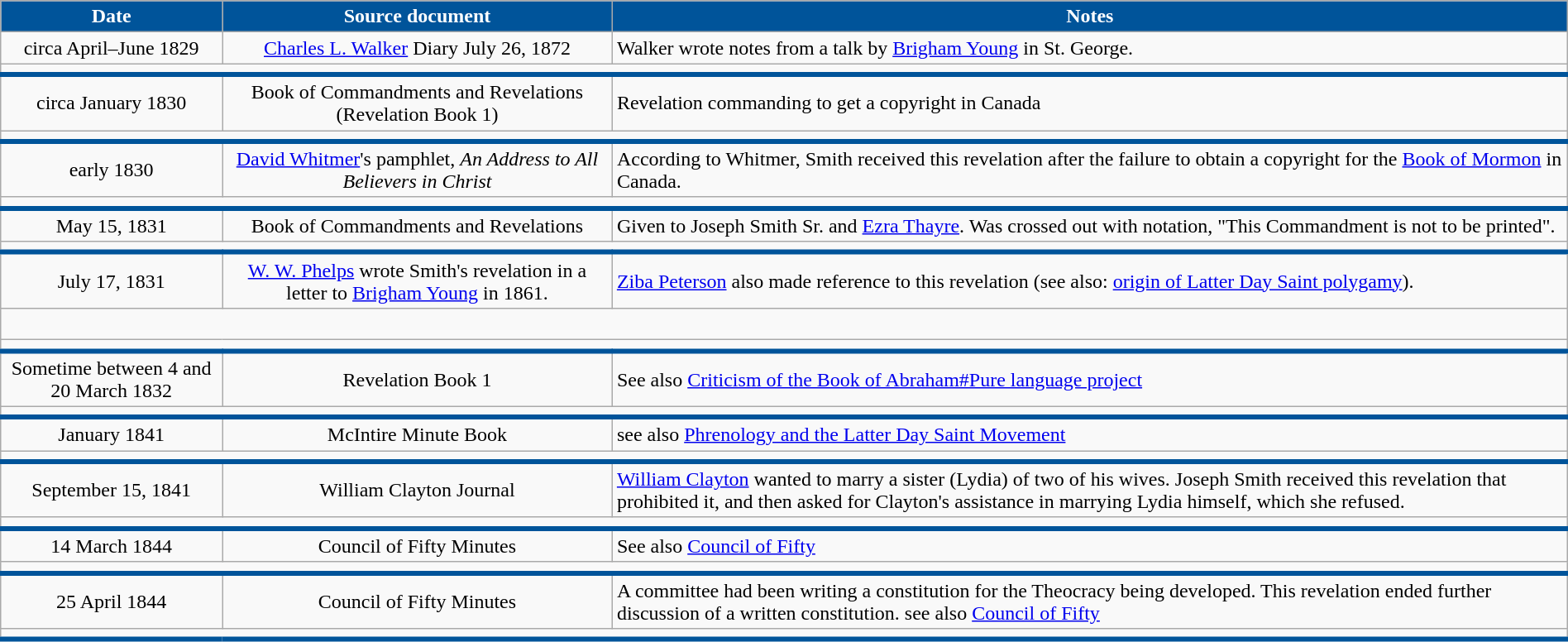<table class="wikitable plainrowheaders" style="width:100%;">
<tr>
<th style="background: #00549A; color:white">Date</th>
<th style="background: #00549A; color:white">Source document</th>
<th style="background: #00549A; color:white">Notes</th>
</tr>
<tr>
<td align="center">circa April–June 1829</td>
<td align="center"><a href='#'>Charles L. Walker</a> Diary July 26, 1872</td>
<td>Walker wrote notes from a talk by <a href='#'>Brigham Young</a> in St. George.</td>
</tr>
<tr style="border-bottom: 4px solid #00549A;">
<td colspan="3"></td>
</tr>
<tr>
<td align="center">circa January 1830</td>
<td align="center">Book of Commandments and Revelations (Revelation Book 1)</td>
<td>Revelation commanding to get a copyright in Canada</td>
</tr>
<tr style="border-bottom: 4px solid #00549A;">
<td colspan="3"></td>
</tr>
<tr>
<td align="center">early 1830</td>
<td align="center"><a href='#'>David Whitmer</a>'s pamphlet, <em>An Address to All Believers in Christ</em></td>
<td>According to Whitmer, Smith received this revelation after the failure to obtain a copyright for the <a href='#'>Book of Mormon</a> in Canada.</td>
</tr>
<tr style="border-bottom: 4px solid #00549A;">
<td colspan="3"></td>
</tr>
<tr>
<td align="center">May 15, 1831 </td>
<td align="center">Book of Commandments and Revelations</td>
<td>Given to Joseph Smith Sr. and <a href='#'>Ezra Thayre</a>. Was crossed out with notation, "This Commandment is not to be printed".</td>
</tr>
<tr style="border-bottom: 4px solid #00549A;">
<td colspan="3"></td>
</tr>
<tr>
<td align="center">July 17, 1831</td>
<td align="center"><a href='#'>W. W. Phelps</a> wrote Smith's revelation in a letter to <a href='#'>Brigham Young</a> in 1861.</td>
<td><a href='#'>Ziba Peterson</a> also made reference to this revelation (see also: <a href='#'>origin of Latter Day Saint polygamy</a>).</td>
</tr>
<tr>
<td colspan="4"><br>
</td>
</tr>
<tr style="border-bottom: 4px solid #00549A;">
<td colspan="3"></td>
</tr>
<tr>
<td align="center">Sometime between 4 and 20 March 1832</td>
<td align="center">Revelation Book 1</td>
<td>See also <a href='#'>Criticism of the Book of Abraham#Pure language project</a></td>
</tr>
<tr style="border-bottom: 4px solid #00549A;">
<td colspan="3"></td>
</tr>
<tr>
<td align="center">January 1841</td>
<td align="center">McIntire Minute Book</td>
<td>see also <a href='#'>Phrenology and the Latter Day Saint Movement</a></td>
</tr>
<tr style="border-bottom: 4px solid #00549A;">
<td colspan="3"></td>
</tr>
<tr>
<td align="center">September 15, 1841</td>
<td align="center">William Clayton Journal</td>
<td><a href='#'>William Clayton</a> wanted to marry a sister (Lydia) of two of his wives. Joseph Smith received this revelation that prohibited it, and then asked for Clayton's assistance in marrying Lydia himself, which she refused.</td>
</tr>
<tr style="border-bottom: 4px solid #00549A;">
<td colspan="3"></td>
</tr>
<tr>
<td align="center">14 March 1844</td>
<td align="center">Council of Fifty Minutes</td>
<td>See also <a href='#'>Council of Fifty</a></td>
</tr>
<tr style="border-bottom: 4px solid #00549A;">
<td colspan="3"></td>
</tr>
<tr>
<td align="center">25 April 1844</td>
<td align="center">Council of Fifty Minutes</td>
<td>A committee had been writing a constitution for the Theocracy being developed. This revelation ended further discussion of a written constitution. see also <a href='#'>Council of Fifty</a></td>
</tr>
<tr style="border-bottom: 4px solid #00549A;">
<td colspan="3"></td>
</tr>
</table>
